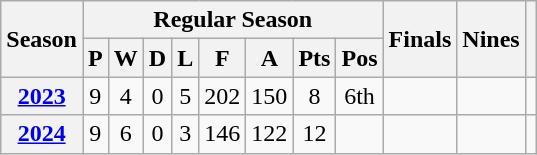<table class="wikitable" style="text-align: center">
<tr>
<th rowspan="2" scope="col">Season</th>
<th colspan="8" scope="col">Regular Season</th>
<th rowspan="2" scope="col">Finals</th>
<th rowspan="2" scope="col">Nines</th>
<th rowspan="2" scope="col"></th>
</tr>
<tr>
<th scope="col">P</th>
<th scope="col">W</th>
<th scope="col">D</th>
<th scope="col">L</th>
<th scope="col">F</th>
<th scope="col">A</th>
<th scope="col">Pts</th>
<th scope="col">Pos</th>
</tr>
<tr>
<th scope="row"><a href='#'>2023</a></th>
<td>9</td>
<td>4</td>
<td>0</td>
<td>5</td>
<td>202</td>
<td>150</td>
<td>8</td>
<td>6th</td>
<td></td>
<td></td>
<td></td>
</tr>
<tr>
<th scope="row"><a href='#'>2024</a></th>
<td>9</td>
<td>6</td>
<td>0</td>
<td>3</td>
<td>146</td>
<td>122</td>
<td>12</td>
<td></td>
<td></td>
<td></td>
<td></td>
</tr>
</table>
